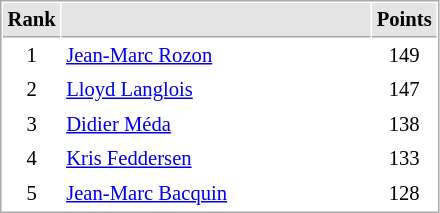<table cellspacing="1" cellpadding="3" style="border:1px solid #AAAAAA;font-size:86%">
<tr bgcolor="#E4E4E4">
<th style="border-bottom:1px solid #AAAAAA" width=10>Rank</th>
<th style="border-bottom:1px solid #AAAAAA" width=200></th>
<th style="border-bottom:1px solid #AAAAAA" width=20>Points</th>
</tr>
<tr>
<td align="center">1</td>
<td> <a href='#'>Jean-Marc Rozon</a></td>
<td align=center>149</td>
</tr>
<tr>
<td align="center">2</td>
<td> <a href='#'>Lloyd Langlois</a></td>
<td align=center>147</td>
</tr>
<tr>
<td align="center">3</td>
<td> <a href='#'>Didier Méda</a></td>
<td align=center>138</td>
</tr>
<tr>
<td align="center">4</td>
<td> <a href='#'>Kris Feddersen</a></td>
<td align=center>133</td>
</tr>
<tr>
<td align="center">5</td>
<td> <a href='#'>Jean-Marc Bacquin</a></td>
<td align=center>128</td>
</tr>
</table>
